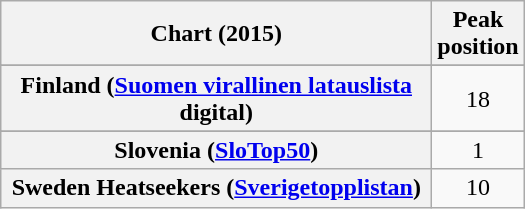<table class="wikitable sortable plainrowheaders" style="text-align:center">
<tr>
<th scope="col" width=280>Chart (2015)</th>
<th scope="col">Peak<br> position</th>
</tr>
<tr>
</tr>
<tr>
</tr>
<tr>
<th scope="row">Finland (<a href='#'>Suomen virallinen latauslista</a> digital)</th>
<td>18</td>
</tr>
<tr>
</tr>
<tr>
<th scope="row">Slovenia (<a href='#'>SloTop50</a>)</th>
<td>1</td>
</tr>
<tr>
<th scope="row">Sweden Heatseekers (<a href='#'>Sverigetopplistan</a>)</th>
<td>10</td>
</tr>
</table>
